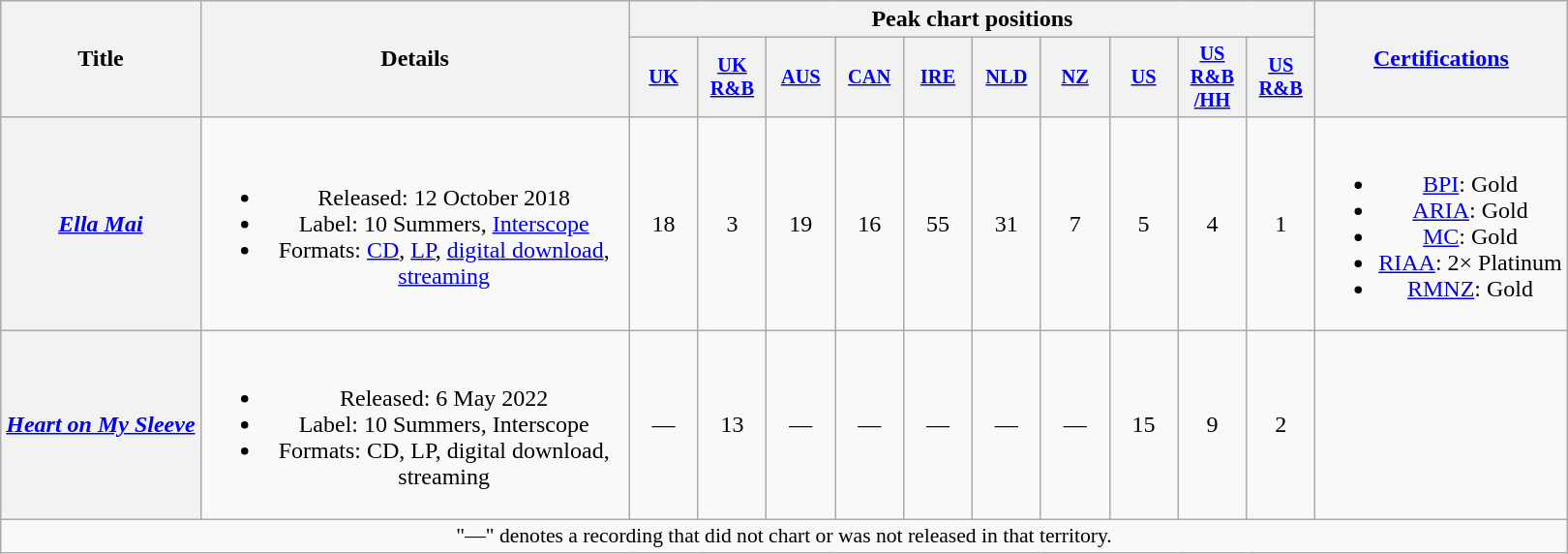<table class="wikitable plainrowheaders" style="text-align:center;" border="1">
<tr>
<th scope="col" rowspan="2">Title</th>
<th scope="col" rowspan="2" style="width:18em;">Details</th>
<th scope="col" colspan="10">Peak chart positions</th>
<th scope="col" rowspan="2"><a href='#'>Certifications</a></th>
</tr>
<tr>
<th scope="col" style="width:3em;font-size:85%;"><a href='#'>UK</a><br></th>
<th scope="col" style="width:3em;font-size:85%;"><a href='#'>UK<br>R&B</a><br></th>
<th scope="col" style="width:3em;font-size:85%;"><a href='#'>AUS</a><br></th>
<th scope="col" style="width:3em;font-size:85%;"><a href='#'>CAN</a><br></th>
<th scope="col" style="width:3em;font-size:85%;"><a href='#'>IRE</a><br></th>
<th scope="col" style="width:3em;font-size:85%;"><a href='#'>NLD</a><br></th>
<th scope="col" style="width:3em;font-size:85%;"><a href='#'>NZ</a><br></th>
<th scope="col" style="width:3em;font-size:85%;"><a href='#'>US</a><br></th>
<th scope="col" style="width:3em;font-size:85%;"><a href='#'>US<br>R&B<br>/HH</a><br></th>
<th scope="col" style="width:3em;font-size:85%;"><a href='#'>US<br>R&B</a><br></th>
</tr>
<tr>
<th scope="row"><em><a href='#'>Ella Mai</a></em></th>
<td><br><ul><li>Released: 12 October 2018</li><li>Label: 10 Summers, <a href='#'>Interscope</a></li><li>Formats: <a href='#'>CD</a>, <a href='#'>LP</a>, <a href='#'>digital download</a>, <a href='#'>streaming</a></li></ul></td>
<td>18</td>
<td>3</td>
<td>19</td>
<td>16</td>
<td>55</td>
<td>31</td>
<td>7</td>
<td>5</td>
<td>4</td>
<td>1</td>
<td><br><ul><li><a href='#'>BPI</a>: Gold</li><li><a href='#'>ARIA</a>: Gold</li><li><a href='#'>MC</a>: Gold</li><li><a href='#'>RIAA</a>: 2× Platinum</li><li><a href='#'>RMNZ</a>: Gold</li></ul></td>
</tr>
<tr>
<th scope="row"><em><a href='#'>Heart on My Sleeve</a></em></th>
<td><br><ul><li>Released: 6 May 2022</li><li>Label: 10 Summers, Interscope</li><li>Formats: CD, LP, digital download, streaming</li></ul></td>
<td>—</td>
<td>13</td>
<td>—</td>
<td>—</td>
<td>—</td>
<td>—</td>
<td>—</td>
<td>15</td>
<td>9</td>
<td>2</td>
</tr>
<tr>
<td colspan="13" style="font-size:90%">"—" denotes a recording that did not chart or was not released in that territory.</td>
</tr>
</table>
